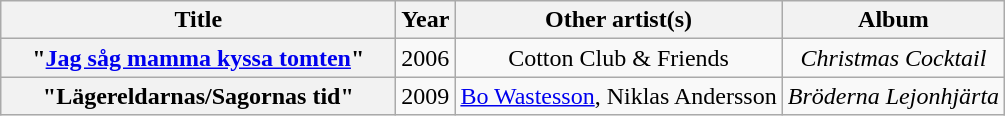<table class="wikitable plainrowheaders" style="text-align:center;">
<tr>
<th scope="col" style="width:16em;">Title</th>
<th scope="col" style="width:1em;">Year</th>
<th scope="col">Other artist(s)</th>
<th scope="col">Album</th>
</tr>
<tr>
<th scope="row">"<a href='#'>Jag såg mamma kyssa tomten</a>"</th>
<td>2006</td>
<td>Cotton Club & Friends</td>
<td><em>Christmas Cocktail</em></td>
</tr>
<tr>
<th scope="row">"Lägereldarnas/Sagornas tid"</th>
<td>2009</td>
<td><a href='#'>Bo Wastesson</a>, Niklas Andersson</td>
<td><em>Bröderna Lejonhjärta</em></td>
</tr>
</table>
